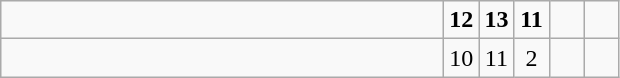<table class="wikitable">
<tr>
<td style="width:18em"><strong></strong></td>
<td align=center style="width:1em"><strong>12</strong></td>
<td align=center style="width:1em"><strong>13</strong></td>
<td align=center style="width:1em"><strong>11</strong></td>
<td align=center style="width:1em"></td>
<td align=center style="width:1em"></td>
</tr>
<tr>
<td style="width:18em"></td>
<td align=center style="width:1em">10</td>
<td align=center style="width:1em">11</td>
<td align=center style="width:1em">2</td>
<td align=center style="width:1em"></td>
<td align=center style="width:1em"></td>
</tr>
</table>
